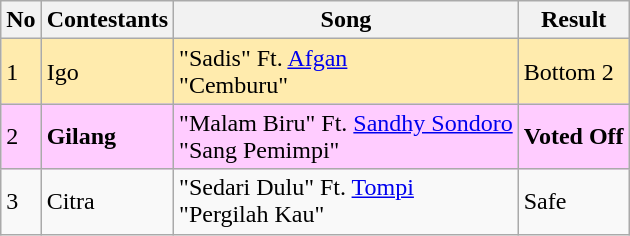<table class="wikitable">
<tr>
<th>No</th>
<th>Contestants</th>
<th>Song </th>
<th>Result</th>
</tr>
<tr bgcolor="ffebad">
<td>1</td>
<td>Igo</td>
<td>"Sadis" Ft. <a href='#'>Afgan</a>  <br> "Cemburu" </td>
<td>Bottom 2</td>
</tr>
<tr bgcolor="ffccff">
<td>2</td>
<td><strong>Gilang</strong></td>
<td>"Malam Biru" Ft. <a href='#'>Sandhy Sondoro</a>  <br> "Sang Pemimpi" </td>
<td><strong>Voted Off</strong></td>
</tr>
<tr>
<td>3</td>
<td>Citra</td>
<td>"Sedari Dulu" Ft. <a href='#'>Tompi</a>  <br> "Pergilah Kau" </td>
<td>Safe</td>
</tr>
</table>
